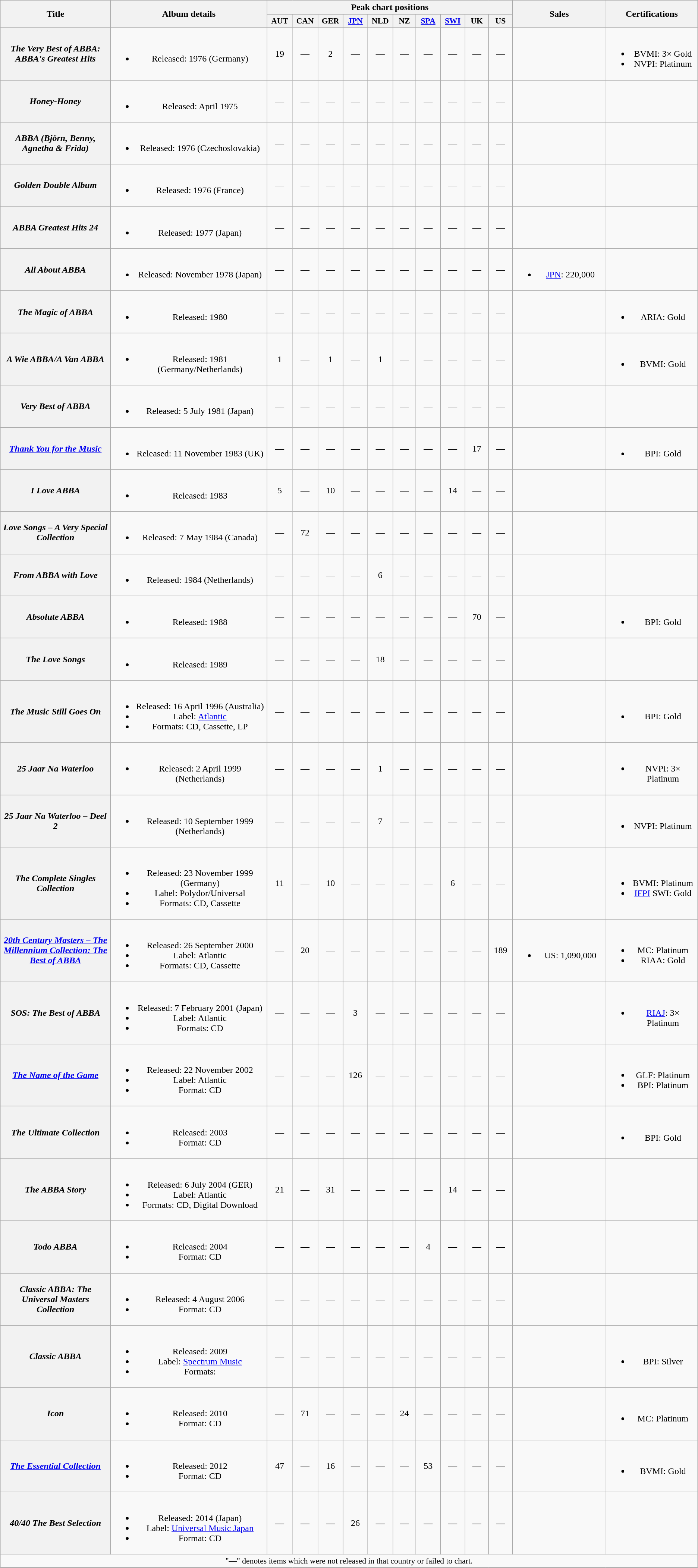<table class="wikitable plainrowheaders" style="text-align:center;">
<tr>
<th scope="col" rowspan="2" style="width:16em;">Title</th>
<th scope="col" rowspan="2" style="width:20em;">Album details</th>
<th scope="col" colspan="10">Peak chart positions</th>
<th scope="col" rowspan="2" style="width:12em;">Sales</th>
<th scope="col" rowspan="2" style="width:12em;">Certifications</th>
</tr>
<tr>
<th scope="col" style="width:3em;font-size:90%;">AUT<br></th>
<th scope="col" style="width:3em;font-size:90%;">CAN<br></th>
<th scope="col" style="width:3em;font-size:90%;">GER<br></th>
<th scope="col" style="width:3em;font-size:90%;"><a href='#'>JPN</a><br></th>
<th scope="col" style="width:3em;font-size:90%;">NLD<br></th>
<th scope="col" style="width:3em;font-size:90%;">NZ<br></th>
<th scope="col" style="width:3em;font-size:90%;"><a href='#'>SPA</a><br></th>
<th scope="col" style="width:3em;font-size:90%;"><a href='#'>SWI</a><br></th>
<th scope="col" style="width:3em;font-size:90%;">UK<br></th>
<th scope="col" style="width:3em;font-size:90%;">US<br></th>
</tr>
<tr>
<th scope="row"><em>The Very Best of ABBA: ABBA's Greatest Hits</em></th>
<td><br><ul><li>Released: 1976 <span>(Germany)</span></li></ul></td>
<td>19</td>
<td>—</td>
<td>2</td>
<td>—</td>
<td>—</td>
<td>—</td>
<td>—</td>
<td>—</td>
<td>—</td>
<td>—</td>
<td></td>
<td><br><ul><li>BVMI: 3× Gold</li><li>NVPI: Platinum</li></ul></td>
</tr>
<tr>
<th scope="row"><em>Honey-Honey</em></th>
<td><br><ul><li>Released: April 1975</li></ul></td>
<td>—</td>
<td>—</td>
<td>—</td>
<td>—</td>
<td>—</td>
<td>—</td>
<td>—</td>
<td>—</td>
<td>—</td>
<td>—</td>
<td></td>
<td></td>
</tr>
<tr>
<th scope="row"><em>ABBA (Björn, Benny, Agnetha & Frida)</em></th>
<td><br><ul><li>Released: 1976 <span>(Czechoslovakia)</span></li></ul></td>
<td>—</td>
<td>—</td>
<td>—</td>
<td>—</td>
<td>—</td>
<td>—</td>
<td>—</td>
<td>—</td>
<td>—</td>
<td>—</td>
<td></td>
<td></td>
</tr>
<tr>
<th scope="row"><em>Golden Double Album</em></th>
<td><br><ul><li>Released: 1976 <span>(France)</span></li></ul></td>
<td>—</td>
<td>—</td>
<td>—</td>
<td>—</td>
<td>—</td>
<td>—</td>
<td>—</td>
<td>—</td>
<td>—</td>
<td>—</td>
<td></td>
<td></td>
</tr>
<tr>
<th scope="row"><em>ABBA Greatest Hits 24</em></th>
<td><br><ul><li>Released: 1977 <span>(Japan)</span></li></ul></td>
<td>—</td>
<td>—</td>
<td>—</td>
<td>—</td>
<td>—</td>
<td>—</td>
<td>—</td>
<td>—</td>
<td>—</td>
<td>—</td>
<td></td>
<td></td>
</tr>
<tr>
<th scope="row"><em>All About ABBA</em></th>
<td><br><ul><li>Released: November 1978 <span>(Japan)</span></li></ul></td>
<td>—</td>
<td>—</td>
<td>—</td>
<td>—</td>
<td>—</td>
<td>—</td>
<td>—</td>
<td>—</td>
<td>—</td>
<td>—</td>
<td><br><ul><li><a href='#'>JPN</a>: 220,000</li></ul></td>
<td></td>
</tr>
<tr>
<th scope="row"><em>The Magic of ABBA</em></th>
<td><br><ul><li>Released: 1980</li></ul></td>
<td>—</td>
<td>—</td>
<td>—</td>
<td>—</td>
<td>—</td>
<td>—</td>
<td>—</td>
<td>—</td>
<td>—</td>
<td>—</td>
<td></td>
<td><br><ul><li>ARIA: Gold</li></ul></td>
</tr>
<tr>
<th scope="row"><em>A Wie ABBA/A Van ABBA</em></th>
<td><br><ul><li>Released: 1981 <span>(Germany/Netherlands)</span></li></ul></td>
<td>1</td>
<td>—</td>
<td>1</td>
<td>—</td>
<td>1</td>
<td>—</td>
<td>—</td>
<td>—</td>
<td>—</td>
<td>—</td>
<td></td>
<td><br><ul><li>BVMI: Gold</li></ul></td>
</tr>
<tr>
<th scope="row"><em>Very Best of ABBA</em></th>
<td><br><ul><li>Released: 5 July 1981 <span>(Japan)</span></li></ul></td>
<td>—</td>
<td>—</td>
<td>—</td>
<td>—</td>
<td>—</td>
<td>—</td>
<td>—</td>
<td>—</td>
<td>—</td>
<td>—</td>
<td></td>
<td></td>
</tr>
<tr>
<th scope="row"><em><a href='#'>Thank You for the Music</a></em></th>
<td><br><ul><li>Released: 11 November 1983 <span>(UK)</span></li></ul></td>
<td>—</td>
<td>—</td>
<td>—</td>
<td>—</td>
<td>—</td>
<td>—</td>
<td>—</td>
<td>—</td>
<td>17</td>
<td>—</td>
<td></td>
<td><br><ul><li>BPI: Gold</li></ul></td>
</tr>
<tr>
<th scope="row"><em>I Love ABBA</em></th>
<td><br><ul><li>Released: 1983</li></ul></td>
<td>5</td>
<td>—</td>
<td>10</td>
<td>—</td>
<td>—</td>
<td>—</td>
<td>—</td>
<td>14</td>
<td>—</td>
<td>—</td>
<td></td>
<td></td>
</tr>
<tr>
<th scope="row"><em>Love Songs – A Very Special Collection</em></th>
<td><br><ul><li>Released: 7 May 1984 <span>(Canada)</span></li></ul></td>
<td>—</td>
<td>72</td>
<td>—</td>
<td>—</td>
<td>—</td>
<td>—</td>
<td>—</td>
<td>—</td>
<td>—</td>
<td>—</td>
<td></td>
</tr>
<tr>
<th scope="row"><em>From ABBA with Love</em></th>
<td><br><ul><li>Released: 1984 <span>(Netherlands)</span></li></ul></td>
<td>—</td>
<td>—</td>
<td>—</td>
<td>—</td>
<td>6</td>
<td>—</td>
<td>—</td>
<td>—</td>
<td>—</td>
<td>—</td>
<td></td>
<td></td>
</tr>
<tr>
<th scope="row"><em>Absolute ABBA</em></th>
<td><br><ul><li>Released: 1988</li></ul></td>
<td>—</td>
<td>—</td>
<td>—</td>
<td>—</td>
<td>—</td>
<td>—</td>
<td>—</td>
<td>—</td>
<td>70</td>
<td>—</td>
<td></td>
<td><br><ul><li>BPI: Gold</li></ul></td>
</tr>
<tr>
<th scope="row"><em>The Love Songs</em></th>
<td><br><ul><li>Released: 1989</li></ul></td>
<td>—</td>
<td>—</td>
<td>—</td>
<td>—</td>
<td>18</td>
<td>—</td>
<td>—</td>
<td>—</td>
<td>—</td>
<td>—</td>
<td></td>
<td></td>
</tr>
<tr>
<th scope="row"><em>The Music Still Goes On</em></th>
<td><br><ul><li>Released: 16 April 1996 <span>(Australia)</span></li><li>Label: <a href='#'>Atlantic</a></li><li>Formats: CD, Cassette, LP</li></ul></td>
<td>—</td>
<td>—</td>
<td>—</td>
<td>—</td>
<td>—</td>
<td>—</td>
<td>—</td>
<td>—</td>
<td>—</td>
<td>—</td>
<td></td>
<td><br><ul><li>BPI: Gold</li></ul></td>
</tr>
<tr>
<th scope="row"><em>25 Jaar Na Waterloo</em></th>
<td><br><ul><li>Released: 2 April 1999 <span>(Netherlands)</span></li></ul></td>
<td>—</td>
<td>—</td>
<td>—</td>
<td>—</td>
<td>1</td>
<td>—</td>
<td>—</td>
<td>—</td>
<td>—</td>
<td>—</td>
<td></td>
<td><br><ul><li>NVPI: 3× Platinum</li></ul></td>
</tr>
<tr>
<th scope="row"><em>25 Jaar Na Waterloo – Deel 2</em></th>
<td><br><ul><li>Released: 10 September 1999 <span>(Netherlands)</span></li></ul></td>
<td>—</td>
<td>—</td>
<td>—</td>
<td>—</td>
<td>7</td>
<td>—</td>
<td>—</td>
<td>—</td>
<td>—</td>
<td>—</td>
<td></td>
<td><br><ul><li>NVPI: Platinum</li></ul></td>
</tr>
<tr>
<th scope="row"><em>The Complete Singles Collection</em></th>
<td><br><ul><li>Released: 23 November 1999 <span>(Germany)</span></li><li>Label: Polydor/Universal</li><li>Formats: CD, Cassette</li></ul></td>
<td>11</td>
<td>—</td>
<td>10</td>
<td>—</td>
<td>—</td>
<td>—</td>
<td>—</td>
<td>6</td>
<td>—</td>
<td>—</td>
<td></td>
<td><br><ul><li>BVMI: Platinum</li><li><a href='#'>IFPI</a> SWI: Gold</li></ul></td>
</tr>
<tr>
<th scope="row"><em><a href='#'>20th Century Masters – The Millennium Collection: The Best of ABBA</a></em></th>
<td><br><ul><li>Released: 26 September 2000</li><li>Label: Atlantic</li><li>Formats: CD, Cassette</li></ul></td>
<td>—</td>
<td>20</td>
<td>—</td>
<td>—</td>
<td>—</td>
<td>—</td>
<td>—</td>
<td>—</td>
<td>—</td>
<td>189</td>
<td><br><ul><li>US: 1,090,000</li></ul></td>
<td><br><ul><li>MC: Platinum</li><li>RIAA: Gold</li></ul></td>
</tr>
<tr>
<th scope="row"><em>SOS: The Best of ABBA</em></th>
<td><br><ul><li>Released: 7 February 2001 <span>(Japan)</span></li><li>Label: Atlantic</li><li>Formats: CD</li></ul></td>
<td>—</td>
<td>—</td>
<td>—</td>
<td>3</td>
<td>—</td>
<td>—</td>
<td>—</td>
<td>—</td>
<td>—</td>
<td>—</td>
<td></td>
<td><br><ul><li><a href='#'>RIAJ</a>: 3× Platinum</li></ul></td>
</tr>
<tr>
<th scope="row"><em><a href='#'>The Name of the Game</a></em></th>
<td><br><ul><li>Released: 22 November 2002</li><li>Label: Atlantic</li><li>Format: CD</li></ul></td>
<td>—</td>
<td>—</td>
<td>—</td>
<td>126</td>
<td>—</td>
<td>—</td>
<td>—</td>
<td>—</td>
<td>—</td>
<td>—</td>
<td></td>
<td><br><ul><li>GLF: Platinum</li><li>BPI: Platinum</li></ul></td>
</tr>
<tr>
<th scope="row"><em>The Ultimate Collection</em></th>
<td><br><ul><li>Released: 2003</li><li>Format: CD</li></ul></td>
<td>—</td>
<td>—</td>
<td>—</td>
<td>—</td>
<td>—</td>
<td>—</td>
<td>—</td>
<td>—</td>
<td>—</td>
<td>—</td>
<td></td>
<td><br><ul><li>BPI: Gold</li></ul></td>
</tr>
<tr>
<th scope="row"><em>The ABBA Story</em></th>
<td><br><ul><li>Released: 6 July 2004 <span>(GER)</span></li><li>Label: Atlantic</li><li>Formats: CD, Digital Download</li></ul></td>
<td>21</td>
<td>—</td>
<td>31</td>
<td>—</td>
<td>—</td>
<td>—</td>
<td>—</td>
<td>14</td>
<td>—</td>
<td>—</td>
<td></td>
<td></td>
</tr>
<tr>
<th scope="row"><em>Todo ABBA</em></th>
<td><br><ul><li>Released: 2004</li><li>Format: CD</li></ul></td>
<td>—</td>
<td>—</td>
<td>—</td>
<td>—</td>
<td>—</td>
<td>—</td>
<td>4</td>
<td>—</td>
<td>—</td>
<td>—</td>
<td></td>
<td></td>
</tr>
<tr>
<th scope="row"><em>Classic ABBA: The Universal Masters Collection</em></th>
<td><br><ul><li>Released: 4 August 2006</li><li>Format: CD</li></ul></td>
<td>—</td>
<td>—</td>
<td>—</td>
<td>—</td>
<td>—</td>
<td>—</td>
<td>—</td>
<td>—</td>
<td>—</td>
<td>—</td>
<td></td>
<td></td>
</tr>
<tr>
<th scope="row"><em>Classic ABBA</em></th>
<td><br><ul><li>Released: 2009</li><li>Label: <a href='#'>Spectrum Music</a></li><li>Formats:</li></ul></td>
<td>—</td>
<td>—</td>
<td>—</td>
<td>—</td>
<td>—</td>
<td>—</td>
<td>—</td>
<td>—</td>
<td>—</td>
<td>—</td>
<td></td>
<td><br><ul><li>BPI: Silver</li></ul></td>
</tr>
<tr>
<th scope="row"><em>Icon</em></th>
<td><br><ul><li>Released: 2010</li><li>Format: CD</li></ul></td>
<td>—</td>
<td>71</td>
<td>—</td>
<td>—</td>
<td>—</td>
<td>24</td>
<td>—</td>
<td>—</td>
<td>—</td>
<td>—</td>
<td></td>
<td><br><ul><li>MC: Platinum</li></ul></td>
</tr>
<tr>
<th scope="row"><em><a href='#'>The Essential Collection</a></em></th>
<td><br><ul><li>Released: 2012</li><li>Format: CD</li></ul></td>
<td>47</td>
<td>—</td>
<td>16</td>
<td>—</td>
<td>—</td>
<td>—</td>
<td>53</td>
<td>—</td>
<td>—</td>
<td>—</td>
<td></td>
<td><br><ul><li>BVMI: Gold</li></ul></td>
</tr>
<tr>
<th scope="row"><em>40/40 The Best Selection</em></th>
<td><br><ul><li>Released: 2014 <span>(Japan)</span></li><li>Label: <a href='#'>Universal Music Japan</a></li><li>Format: CD</li></ul></td>
<td>—</td>
<td>—</td>
<td>—</td>
<td>26</td>
<td>—</td>
<td>—</td>
<td>—</td>
<td>—</td>
<td>—</td>
<td>—</td>
<td></td>
<td></td>
</tr>
<tr>
<td colspan="14"  style="text-align:center; font-size:90%;">"—" denotes items which were not released in that country or failed to chart.</td>
</tr>
</table>
